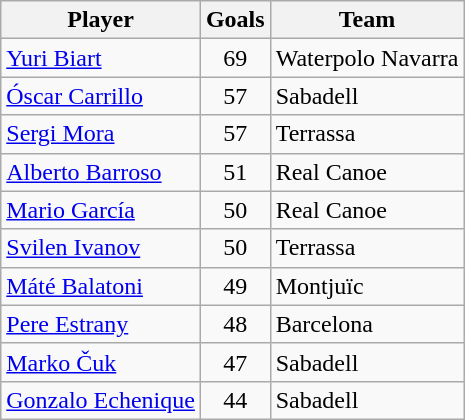<table class="wikitable">
<tr>
<th>Player</th>
<th>Goals</th>
<th>Team</th>
</tr>
<tr>
<td> <a href='#'>Yuri Biart</a></td>
<td style="text-align:center;">69</td>
<td>Waterpolo Navarra</td>
</tr>
<tr>
<td> <a href='#'>Óscar Carrillo</a></td>
<td style="text-align:center;">57</td>
<td>Sabadell</td>
</tr>
<tr>
<td> <a href='#'>Sergi Mora</a></td>
<td style="text-align:center;">57</td>
<td>Terrassa</td>
</tr>
<tr>
<td> <a href='#'>Alberto Barroso</a></td>
<td style="text-align:center;">51</td>
<td>Real Canoe</td>
</tr>
<tr>
<td> <a href='#'>Mario García</a></td>
<td style="text-align:center;">50</td>
<td>Real Canoe</td>
</tr>
<tr>
<td> <a href='#'>Svilen Ivanov</a></td>
<td style="text-align:center;">50</td>
<td>Terrassa</td>
</tr>
<tr>
<td> <a href='#'>Máté Balatoni</a></td>
<td style="text-align:center;">49</td>
<td>Montjuïc</td>
</tr>
<tr>
<td> <a href='#'>Pere Estrany</a></td>
<td style="text-align:center;">48</td>
<td>Barcelona</td>
</tr>
<tr>
<td> <a href='#'>Marko Čuk</a></td>
<td style="text-align:center;">47</td>
<td>Sabadell</td>
</tr>
<tr>
<td> <a href='#'>Gonzalo Echenique</a></td>
<td style="text-align:center;">44</td>
<td>Sabadell</td>
</tr>
</table>
